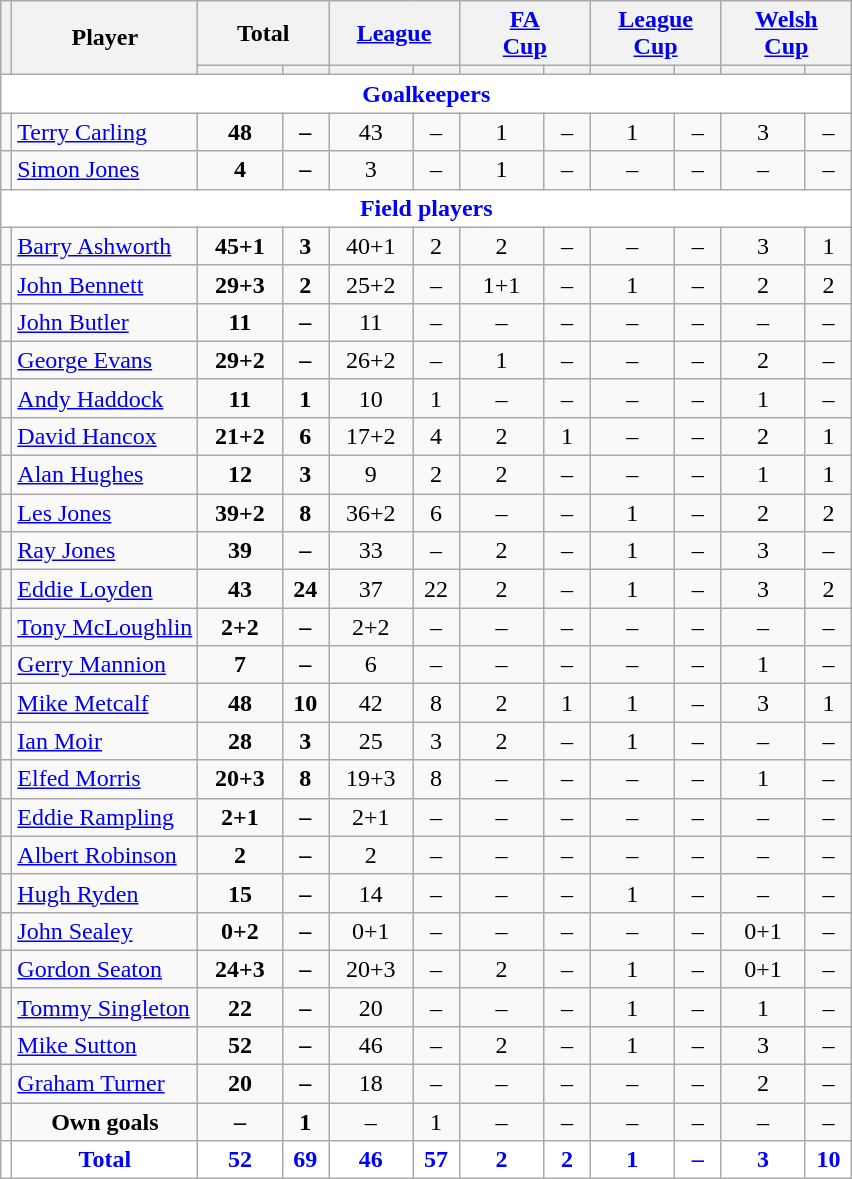<table class="wikitable"  style="text-align:center;">
<tr>
<th rowspan="2" style="font-size:80%;"></th>
<th rowspan="2">Player</th>
<th colspan="2">Total</th>
<th colspan="2"><a href='#'>League</a></th>
<th colspan="2"><a href='#'>FA<br>Cup</a></th>
<th colspan="2"><a href='#'>League<br>Cup</a></th>
<th colspan="2"><a href='#'>Welsh<br>Cup</a></th>
</tr>
<tr>
<th style="width: 50px; font-size:80%;"></th>
<th style="width: 25px; font-size:80%;"></th>
<th style="width: 50px; font-size:80%;"></th>
<th style="width: 25px; font-size:80%;"></th>
<th style="width: 50px; font-size:80%;"></th>
<th style="width: 25px; font-size:80%;"></th>
<th style="width: 50px; font-size:80%;"></th>
<th style="width: 25px; font-size:80%;"></th>
<th style="width: 50px; font-size:80%;"></th>
<th style="width: 25px; font-size:80%;"></th>
</tr>
<tr>
<td colspan="12" style="background:white; color:blue; text-align:center;"><strong>Goalkeepers</strong></td>
</tr>
<tr>
<td></td>
<td style="text-align:left;"><a href='#'>Terry Carling</a></td>
<td><strong>48</strong></td>
<td><strong>–</strong></td>
<td>43</td>
<td>–</td>
<td>1</td>
<td>–</td>
<td>1</td>
<td>–</td>
<td>3</td>
<td>–</td>
</tr>
<tr>
<td></td>
<td style="text-align:left;"><a href='#'>Simon Jones</a></td>
<td><strong>4</strong></td>
<td><strong>–</strong></td>
<td>3</td>
<td>–</td>
<td>1</td>
<td>–</td>
<td>–</td>
<td>–</td>
<td>–</td>
<td>–</td>
</tr>
<tr>
<td colspan="12" style="background:white; color:blue; text-align:center;"><strong>Field players</strong></td>
</tr>
<tr>
<td></td>
<td style="text-align:left;"><a href='#'>Barry Ashworth</a></td>
<td><strong>45+1</strong></td>
<td><strong>3</strong></td>
<td>40+1</td>
<td>2</td>
<td>2</td>
<td>–</td>
<td>–</td>
<td>–</td>
<td>3</td>
<td>1</td>
</tr>
<tr>
<td></td>
<td style="text-align:left;"><a href='#'>John Bennett</a></td>
<td><strong>29+3</strong></td>
<td><strong>2</strong></td>
<td>25+2</td>
<td>–</td>
<td>1+1</td>
<td>–</td>
<td>1</td>
<td>–</td>
<td>2</td>
<td>2</td>
</tr>
<tr>
<td></td>
<td style="text-align:left;"><a href='#'>John Butler</a></td>
<td><strong>11</strong></td>
<td><strong>–</strong></td>
<td>11</td>
<td>–</td>
<td>–</td>
<td>–</td>
<td>–</td>
<td>–</td>
<td>–</td>
<td>–</td>
</tr>
<tr>
<td></td>
<td style="text-align:left;"><a href='#'>George Evans</a></td>
<td><strong>29+2</strong></td>
<td><strong>–</strong></td>
<td>26+2</td>
<td>–</td>
<td>1</td>
<td>–</td>
<td>–</td>
<td>–</td>
<td>2</td>
<td>–</td>
</tr>
<tr>
<td></td>
<td style="text-align:left;"><a href='#'>Andy Haddock</a></td>
<td><strong>11</strong></td>
<td><strong>1</strong></td>
<td>10</td>
<td>1</td>
<td>–</td>
<td>–</td>
<td>–</td>
<td>–</td>
<td>1</td>
<td>–</td>
</tr>
<tr>
<td></td>
<td style="text-align:left;"><a href='#'>David Hancox</a></td>
<td><strong>21+2</strong></td>
<td><strong>6</strong></td>
<td>17+2</td>
<td>4</td>
<td>2</td>
<td>1</td>
<td>–</td>
<td>–</td>
<td>2</td>
<td>1</td>
</tr>
<tr>
<td></td>
<td style="text-align:left;"><a href='#'>Alan Hughes</a></td>
<td><strong>12</strong></td>
<td><strong>3</strong></td>
<td>9</td>
<td>2</td>
<td>2</td>
<td>–</td>
<td>–</td>
<td>–</td>
<td>1</td>
<td>1</td>
</tr>
<tr>
<td></td>
<td style="text-align:left;"><a href='#'>Les Jones</a></td>
<td><strong>39+2</strong></td>
<td><strong>8</strong></td>
<td>36+2</td>
<td>6</td>
<td>–</td>
<td>–</td>
<td>1</td>
<td>–</td>
<td>2</td>
<td>2</td>
</tr>
<tr>
<td></td>
<td style="text-align:left;"><a href='#'>Ray Jones</a></td>
<td><strong>39</strong></td>
<td><strong>–</strong></td>
<td>33</td>
<td>–</td>
<td>2</td>
<td>–</td>
<td>1</td>
<td>–</td>
<td>3</td>
<td>–</td>
</tr>
<tr>
<td></td>
<td style="text-align:left;"><a href='#'>Eddie Loyden</a></td>
<td><strong>43</strong></td>
<td><strong>24</strong></td>
<td>37</td>
<td>22</td>
<td>2</td>
<td>–</td>
<td>1</td>
<td>–</td>
<td>3</td>
<td>2</td>
</tr>
<tr>
<td></td>
<td style="text-align:left;"><a href='#'>Tony McLoughlin</a></td>
<td><strong>2+2</strong></td>
<td><strong>–</strong></td>
<td>2+2</td>
<td>–</td>
<td>–</td>
<td>–</td>
<td>–</td>
<td>–</td>
<td>–</td>
<td>–</td>
</tr>
<tr>
<td></td>
<td style="text-align:left;"><a href='#'>Gerry Mannion</a></td>
<td><strong>7</strong></td>
<td><strong>–</strong></td>
<td>6</td>
<td>–</td>
<td>–</td>
<td>–</td>
<td>–</td>
<td>–</td>
<td>1</td>
<td>–</td>
</tr>
<tr>
<td></td>
<td style="text-align:left;"><a href='#'>Mike Metcalf</a></td>
<td><strong>48</strong></td>
<td><strong>10</strong></td>
<td>42</td>
<td>8</td>
<td>2</td>
<td>1</td>
<td>1</td>
<td>–</td>
<td>3</td>
<td>1</td>
</tr>
<tr>
<td></td>
<td style="text-align:left;"><a href='#'>Ian Moir</a></td>
<td><strong>28</strong></td>
<td><strong>3</strong></td>
<td>25</td>
<td>3</td>
<td>2</td>
<td>–</td>
<td>1</td>
<td>–</td>
<td>–</td>
<td>–</td>
</tr>
<tr>
<td></td>
<td style="text-align:left;"><a href='#'>Elfed Morris</a></td>
<td><strong>20+3</strong></td>
<td><strong>8</strong></td>
<td>19+3</td>
<td>8</td>
<td>–</td>
<td>–</td>
<td>–</td>
<td>–</td>
<td>1</td>
<td>–</td>
</tr>
<tr>
<td></td>
<td style="text-align:left;"><a href='#'>Eddie Rampling</a></td>
<td><strong>2+1</strong></td>
<td><strong>– </strong></td>
<td>2+1</td>
<td>–</td>
<td>–</td>
<td>–</td>
<td>–</td>
<td>–</td>
<td>–</td>
<td>–</td>
</tr>
<tr>
<td></td>
<td style="text-align:left;"><a href='#'>Albert Robinson</a></td>
<td><strong>2</strong></td>
<td><strong>–</strong></td>
<td>2</td>
<td>–</td>
<td>–</td>
<td>–</td>
<td>–</td>
<td>–</td>
<td>–</td>
<td>–</td>
</tr>
<tr>
<td></td>
<td style="text-align:left;"><a href='#'>Hugh Ryden</a></td>
<td><strong>15</strong></td>
<td><strong>–</strong></td>
<td>14</td>
<td>–</td>
<td>–</td>
<td>–</td>
<td>1</td>
<td>–</td>
<td>–</td>
<td>–</td>
</tr>
<tr>
<td></td>
<td style="text-align:left;"><a href='#'>John Sealey</a></td>
<td><strong>0+2</strong></td>
<td><strong>–</strong></td>
<td>0+1</td>
<td>–</td>
<td>–</td>
<td>–</td>
<td>–</td>
<td>–</td>
<td>0+1</td>
<td>–</td>
</tr>
<tr>
<td></td>
<td style="text-align:left;"><a href='#'>Gordon Seaton</a></td>
<td><strong>24+3</strong></td>
<td><strong>–</strong></td>
<td>20+3</td>
<td>–</td>
<td>2</td>
<td>–</td>
<td>1</td>
<td>–</td>
<td>0+1</td>
<td>–</td>
</tr>
<tr>
<td></td>
<td style="text-align:left;"><a href='#'>Tommy Singleton</a></td>
<td><strong>22</strong></td>
<td><strong>–</strong></td>
<td>20</td>
<td>–</td>
<td>–</td>
<td>–</td>
<td>1</td>
<td>–</td>
<td>1</td>
<td>–</td>
</tr>
<tr>
<td></td>
<td style="text-align:left;"><a href='#'>Mike Sutton</a></td>
<td><strong>52</strong></td>
<td><strong>–</strong></td>
<td>46</td>
<td>–</td>
<td>2</td>
<td>–</td>
<td>1</td>
<td>–</td>
<td>3</td>
<td>–</td>
</tr>
<tr>
<td></td>
<td style="text-align:left;"><a href='#'>Graham Turner</a></td>
<td><strong>20</strong></td>
<td><strong>–</strong></td>
<td>18</td>
<td>–</td>
<td>–</td>
<td>–</td>
<td>–</td>
<td>–</td>
<td>2</td>
<td>–</td>
</tr>
<tr>
<td></td>
<td><strong>Own goals</strong></td>
<td><strong>–</strong></td>
<td><strong>1</strong></td>
<td>–</td>
<td>1</td>
<td>–</td>
<td>–</td>
<td>–</td>
<td>–</td>
<td>–</td>
<td>–</td>
</tr>
<tr style="background:white; color:blue; text-align:center;">
<td></td>
<td><strong>Total</strong></td>
<td><strong>52</strong></td>
<td><strong>69</strong></td>
<td><strong>46</strong></td>
<td><strong>57</strong></td>
<td><strong>2</strong></td>
<td><strong>2</strong></td>
<td><strong>1</strong></td>
<td><strong>–</strong></td>
<td><strong>3</strong></td>
<td><strong>10</strong></td>
</tr>
</table>
